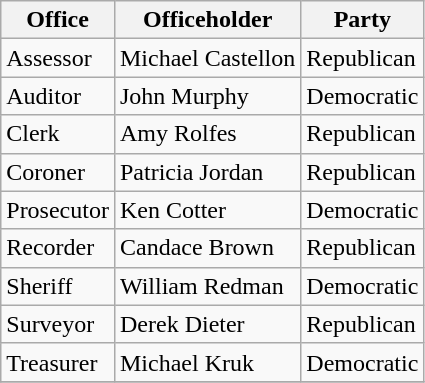<table class="wikitable sortable">
<tr>
<th>Office</th>
<th>Officeholder</th>
<th>Party</th>
</tr>
<tr>
<td>Assessor</td>
<td>Michael Castellon</td>
<td>Republican</td>
</tr>
<tr>
<td>Auditor</td>
<td>John Murphy</td>
<td>Democratic</td>
</tr>
<tr>
<td>Clerk</td>
<td>Amy Rolfes</td>
<td>Republican</td>
</tr>
<tr>
<td>Coroner</td>
<td>Patricia Jordan</td>
<td>Republican</td>
</tr>
<tr>
<td>Prosecutor</td>
<td>Ken Cotter</td>
<td>Democratic</td>
</tr>
<tr>
<td>Recorder</td>
<td>Candace Brown</td>
<td>Republican</td>
</tr>
<tr>
<td>Sheriff</td>
<td>William Redman</td>
<td>Democratic</td>
</tr>
<tr>
<td>Surveyor</td>
<td>Derek Dieter</td>
<td>Republican</td>
</tr>
<tr>
<td>Treasurer</td>
<td>Michael Kruk</td>
<td>Democratic</td>
</tr>
<tr>
</tr>
</table>
